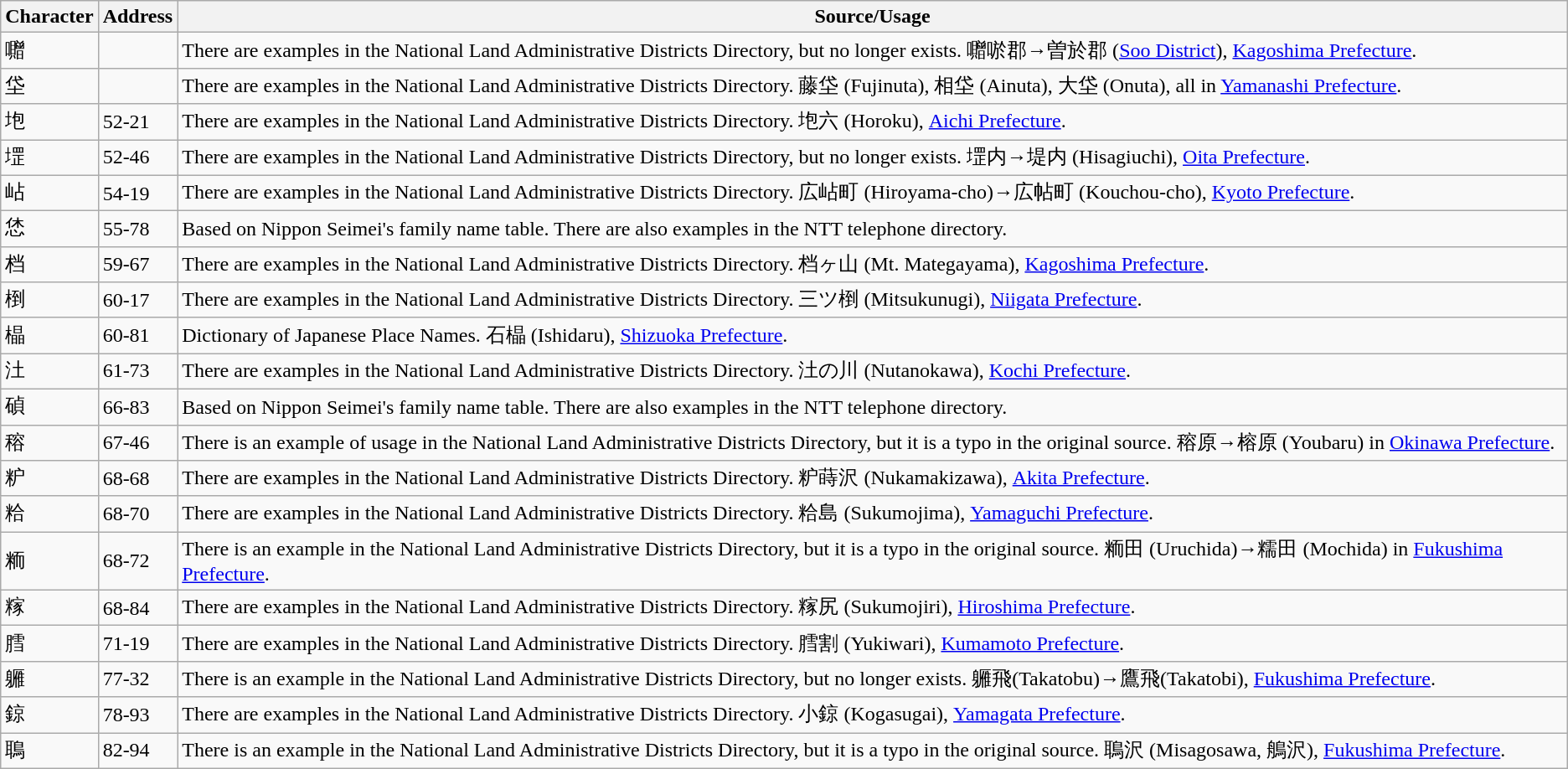<table class="wikitable">
<tr>
<th style="white-space:nowrap">Character</th>
<th style="white-space:nowrap">Address</th>
<th>Source/Usage</th>
</tr>
<tr>
<td>囎</td>
<td></td>
<td>There are examples in the National Land Administrative Districts Directory, but no longer exists. 囎唹郡→曽於郡 (<a href='#'>Soo District</a>), <a href='#'>Kagoshima Prefecture</a>.</td>
</tr>
<tr>
<td>垈</td>
<td></td>
<td>There are examples in the National Land Administrative Districts Directory. 藤垈 (Fujinuta), 相垈 (Ainuta), 大垈 (Onuta), all in <a href='#'>Yamanashi Prefecture</a>.</td>
</tr>
<tr>
<td>垉</td>
<td>52-21</td>
<td>There are examples in the National Land Administrative Districts Directory. 垉六 (Horoku), <a href='#'>Aichi Prefecture</a>.</td>
</tr>
<tr>
<td>堽</td>
<td>52-46</td>
<td>There are examples in the National Land Administrative Districts Directory, but no longer exists. 堽内→堤内 (Hisagiuchi), <a href='#'>Oita Prefecture</a>.</td>
</tr>
<tr>
<td>岾</td>
<td>54-19</td>
<td>There are examples in the National Land Administrative Districts Directory. 広岾町 (Hiroyama-cho)→広帖町 (Kouchou-cho), <a href='#'>Kyoto Prefecture</a>.</td>
</tr>
<tr>
<td>恷</td>
<td>55-78</td>
<td>Based on Nippon Seimei's family name table. There are also examples in the NTT telephone directory.</td>
</tr>
<tr>
<td>档</td>
<td>59-67</td>
<td>There are examples in the National Land Administrative Districts Directory. 档ヶ山 (Mt. Mategayama), <a href='#'>Kagoshima Prefecture</a>.</td>
</tr>
<tr>
<td>椡</td>
<td>60-17</td>
<td>There are examples in the National Land Administrative Districts Directory. 三ツ椡 (Mitsukunugi), <a href='#'>Niigata Prefecture</a>.</td>
</tr>
<tr>
<td>橸</td>
<td>60-81</td>
<td>Dictionary of Japanese Place Names. 石橸 (Ishidaru), <a href='#'>Shizuoka Prefecture</a>.</td>
</tr>
<tr>
<td>汢</td>
<td>61-73</td>
<td>There are examples in the National Land Administrative Districts Directory. 汢の川 (Nutanokawa), <a href='#'>Kochi Prefecture</a>.</td>
</tr>
<tr>
<td>碵</td>
<td>66-83</td>
<td>Based on Nippon Seimei's family name table. There are also examples in the NTT telephone directory.</td>
</tr>
<tr>
<td>穃</td>
<td>67-46</td>
<td>There is an example of usage in the National Land Administrative Districts Directory, but it is a typo in the original source. 穃原→榕原 (Youbaru) in <a href='#'>Okinawa Prefecture</a>.</td>
</tr>
<tr>
<td>粐</td>
<td>68-68</td>
<td>There are examples in the National Land Administrative Districts Directory. 粐蒔沢 (Nukamakizawa), <a href='#'>Akita Prefecture</a>.</td>
</tr>
<tr>
<td>粭</td>
<td>68-70</td>
<td>There are examples in the National Land Administrative Districts Directory. 粭島 (Sukumojima), <a href='#'>Yamaguchi Prefecture</a>.</td>
</tr>
<tr>
<td>粫</td>
<td>68-72</td>
<td>There is an example in the National Land Administrative Districts Directory, but it is a typo in the original source. 粫田 (Uruchida)→糯田 (Mochida) in <a href='#'>Fukushima Prefecture</a>.</td>
</tr>
<tr>
<td>糘</td>
<td>68-84</td>
<td>There are examples in the National Land Administrative Districts Directory. 糘尻 (Sukumojiri), <a href='#'>Hiroshima Prefecture</a>.</td>
</tr>
<tr>
<td>膤</td>
<td>71-19</td>
<td>There are examples in the National Land Administrative Districts Directory. 膤割 (Yukiwari), <a href='#'>Kumamoto Prefecture</a>.</td>
</tr>
<tr>
<td>軅</td>
<td>77-32</td>
<td>There is an example in the National Land Administrative Districts Directory, but no longer exists. 軅飛(Takatobu)→鷹飛(Takatobi), <a href='#'>Fukushima Prefecture</a>.</td>
</tr>
<tr>
<td>鍄</td>
<td>78-93</td>
<td>There are examples in the National Land Administrative Districts Directory. 小鍄 (Kogasugai), <a href='#'>Yamagata Prefecture</a>.</td>
</tr>
<tr>
<td>鵈</td>
<td>82-94</td>
<td>There is an example in the National Land Administrative Districts Directory, but it is a typo in the original source. 鵈沢 (Misagosawa, 鵃沢), <a href='#'>Fukushima Prefecture</a>.</td>
</tr>
</table>
